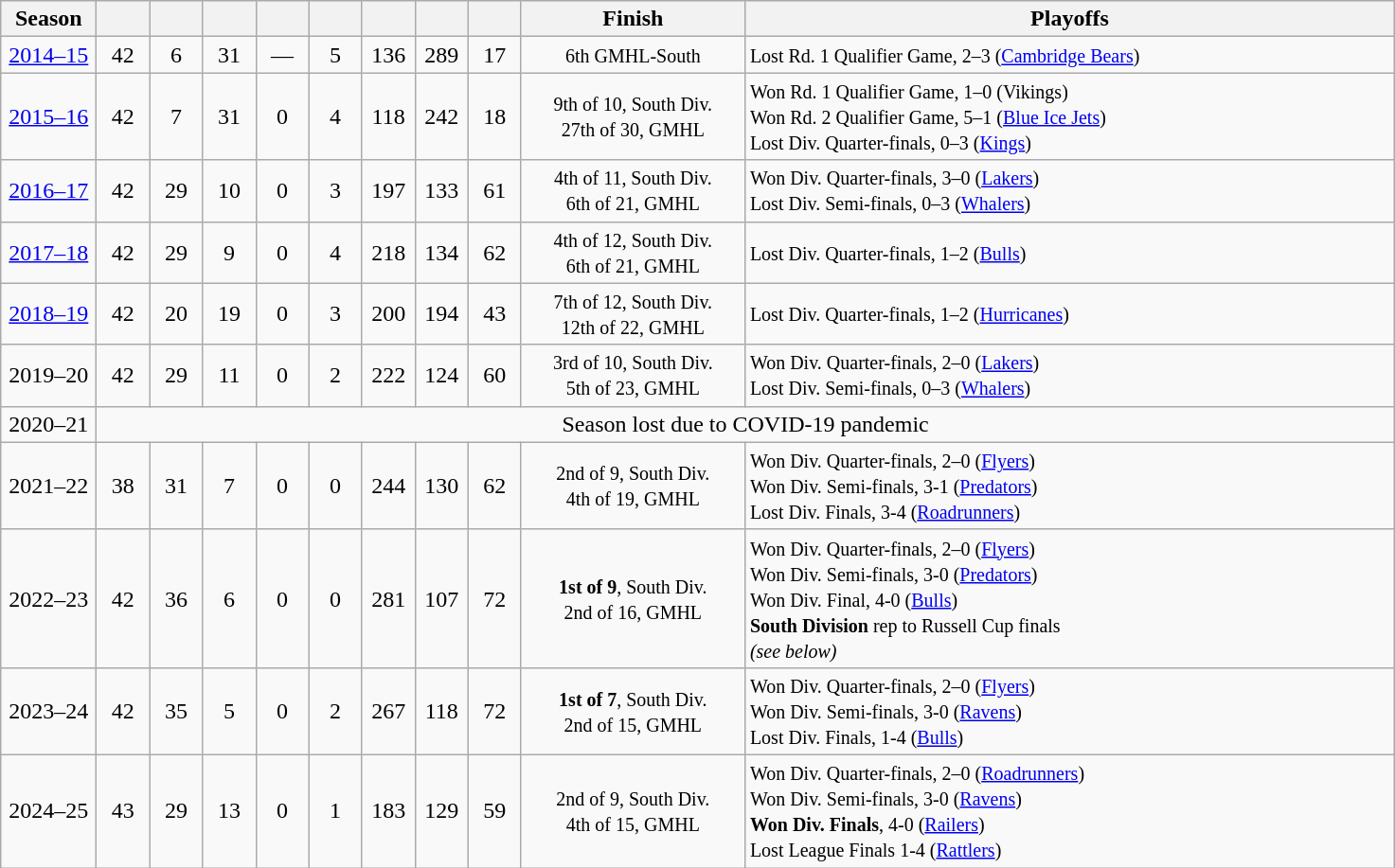<table class="wikitable" style="text-align:center">
<tr>
<th width=60>Season</th>
<th width=30></th>
<th width=30></th>
<th width=30></th>
<th width=30></th>
<th width=30></th>
<th width=30></th>
<th width=30></th>
<th width=30></th>
<th width=150>Finish</th>
<th width=450>Playoffs</th>
</tr>
<tr>
<td><a href='#'>2014–15</a></td>
<td>42</td>
<td>6</td>
<td>31</td>
<td>—</td>
<td>5</td>
<td>136</td>
<td>289</td>
<td>17</td>
<td><small> 6th GMHL-South</small></td>
<td style="text-align:left;"><small>Lost Rd. 1 Qualifier Game, 2–3 (<a href='#'>Cambridge Bears</a>)</small></td>
</tr>
<tr>
<td><a href='#'>2015–16</a></td>
<td>42</td>
<td>7</td>
<td>31</td>
<td>0</td>
<td>4</td>
<td>118</td>
<td>242</td>
<td>18</td>
<td><small>9th of 10, South Div.<br>27th of 30, GMHL </small></td>
<td style="text-align:left;"><small>Won Rd. 1 Qualifier Game, 1–0 (Vikings)<br>Won Rd. 2 Qualifier Game, 5–1 (<a href='#'>Blue Ice Jets</a>)<br>Lost Div. Quarter-finals, 0–3 (<a href='#'>Kings</a>)</small></td>
</tr>
<tr>
<td><a href='#'>2016–17</a></td>
<td>42</td>
<td>29</td>
<td>10</td>
<td>0</td>
<td>3</td>
<td>197</td>
<td>133</td>
<td>61</td>
<td><small>4th of 11, South Div.<br>6th of 21, GMHL </small></td>
<td style="text-align:left;"><small>Won Div. Quarter-finals, 3–0 (<a href='#'>Lakers</a>)<br>Lost Div. Semi-finals, 0–3 (<a href='#'>Whalers</a>)</small></td>
</tr>
<tr>
<td><a href='#'>2017–18</a></td>
<td>42</td>
<td>29</td>
<td>9</td>
<td>0</td>
<td>4</td>
<td>218</td>
<td>134</td>
<td>62</td>
<td><small>4th of 12, South Div.<br>6th of 21, GMHL </small></td>
<td style="text-align:left;"><small>Lost Div. Quarter-finals, 1–2 (<a href='#'>Bulls</a>)</small></td>
</tr>
<tr>
<td><a href='#'>2018–19</a></td>
<td>42</td>
<td>20</td>
<td>19</td>
<td>0</td>
<td>3</td>
<td>200</td>
<td>194</td>
<td>43</td>
<td><small>7th of 12, South Div.<br>12th of 22, GMHL</small></td>
<td style="text-align:left;"><small>Lost Div. Quarter-finals, 1–2 (<a href='#'>Hurricanes</a>)</small></td>
</tr>
<tr>
<td>2019–20</td>
<td>42</td>
<td>29</td>
<td>11</td>
<td>0</td>
<td>2</td>
<td>222</td>
<td>124</td>
<td>60</td>
<td><small> 3rd of 10, South Div.<br>5th of 23, GMHL </small></td>
<td style="text-align:left;"><small>Won Div. Quarter-finals, 2–0 (<a href='#'>Lakers</a>)<br>Lost Div. Semi-finals, 0–3 (<a href='#'>Whalers</a>)</small></td>
</tr>
<tr>
<td>2020–21</td>
<td colspan=10>Season lost due to COVID-19 pandemic</td>
</tr>
<tr>
<td>2021–22</td>
<td>38</td>
<td>31</td>
<td>7</td>
<td>0</td>
<td>0</td>
<td>244</td>
<td>130</td>
<td>62</td>
<td><small>2nd of 9, South Div.<br>4th of 19, GMHL</small></td>
<td style="text-align:left;"><small>Won Div. Quarter-finals, 2–0 (<a href='#'>Flyers</a>)<br>Won Div. Semi-finals, 3-1 (<a href='#'>Predators</a>)<br>Lost Div. Finals, 3-4 (<a href='#'>Roadrunners</a>)</small></td>
</tr>
<tr>
<td>2022–23</td>
<td>42</td>
<td>36</td>
<td>6</td>
<td>0</td>
<td>0</td>
<td>281</td>
<td>107</td>
<td>72</td>
<td><small> <strong>1st of 9</strong>, South Div.<br>2nd of 16, GMHL </small></td>
<td style="text-align:left;"><small>Won Div. Quarter-finals, 2–0 (<a href='#'>Flyers</a>)<br>Won Div. Semi-finals, 3-0 (<a href='#'>Predators</a>)<br>Won Div. Final, 4-0 (<a href='#'>Bulls</a>)<br><strong>South Division</strong> rep to Russell Cup finals<br><em>(see below)</em></small></td>
</tr>
<tr>
<td>2023–24</td>
<td>42</td>
<td>35</td>
<td>5</td>
<td>0</td>
<td>2</td>
<td>267</td>
<td>118</td>
<td>72</td>
<td><small><strong>1st of 7</strong>, South Div.<br>2nd of 15, GMHL </small></td>
<td style="text-align:left;"><small>Won Div. Quarter-finals, 2–0 (<a href='#'>Flyers</a>)<br>Won Div. Semi-finals, 3-0 (<a href='#'>Ravens</a>)<br>Lost Div. Finals, 1-4 (<a href='#'>Bulls</a>)</small></td>
</tr>
<tr>
<td>2024–25</td>
<td>43</td>
<td>29</td>
<td>13</td>
<td>0</td>
<td>1</td>
<td>183</td>
<td>129</td>
<td>59</td>
<td><small>2nd of 9, South Div.<br>4th of 15, GMHL </small></td>
<td style="text-align:left;"><small>Won Div. Quarter-finals, 2–0 (<a href='#'>Roadrunners</a>)<br>Won Div. Semi-finals, 3-0 (<a href='#'>Ravens</a>)<br><strong>Won Div. Finals</strong>, 4-0 (<a href='#'>Railers</a>)<br>Lost League Finals 1-4 (<a href='#'>Rattlers</a>)</small></td>
</tr>
</table>
